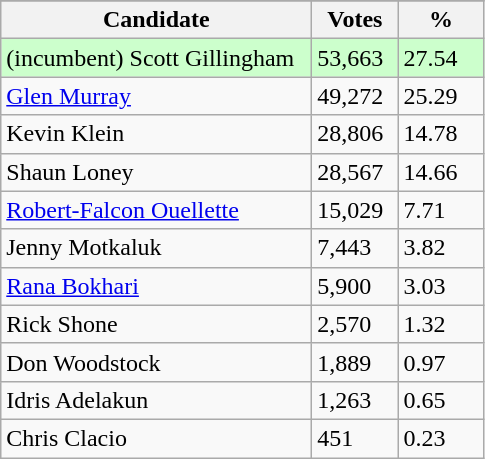<table class="wikitable sortable">
<tr>
</tr>
<tr>
<th bgcolor="#DDDDFF" width="200px">Candidate</th>
<th bgcolor="#DDDDFF" width="50px">Votes</th>
<th bgcolor="#DDDDFF" width="50px">%</th>
</tr>
<tr style="text-align:left; background:#cfc;">
<td>(incumbent) Scott Gillingham</td>
<td>53,663</td>
<td>27.54</td>
</tr>
<tr>
<td><a href='#'>Glen Murray</a></td>
<td>49,272</td>
<td>25.29</td>
</tr>
<tr>
<td>Kevin Klein</td>
<td>28,806</td>
<td>14.78</td>
</tr>
<tr>
<td>Shaun Loney</td>
<td>28,567</td>
<td>14.66</td>
</tr>
<tr>
<td><a href='#'>Robert-Falcon Ouellette</a></td>
<td>15,029</td>
<td>7.71</td>
</tr>
<tr>
<td>Jenny Motkaluk</td>
<td>7,443</td>
<td>3.82</td>
</tr>
<tr>
<td><a href='#'>Rana Bokhari</a></td>
<td>5,900</td>
<td>3.03</td>
</tr>
<tr>
<td>Rick Shone</td>
<td>2,570</td>
<td>1.32</td>
</tr>
<tr>
<td>Don Woodstock</td>
<td>1,889</td>
<td>0.97</td>
</tr>
<tr>
<td>Idris Adelakun</td>
<td>1,263</td>
<td>0.65</td>
</tr>
<tr>
<td>Chris Clacio</td>
<td>451</td>
<td>0.23</td>
</tr>
</table>
